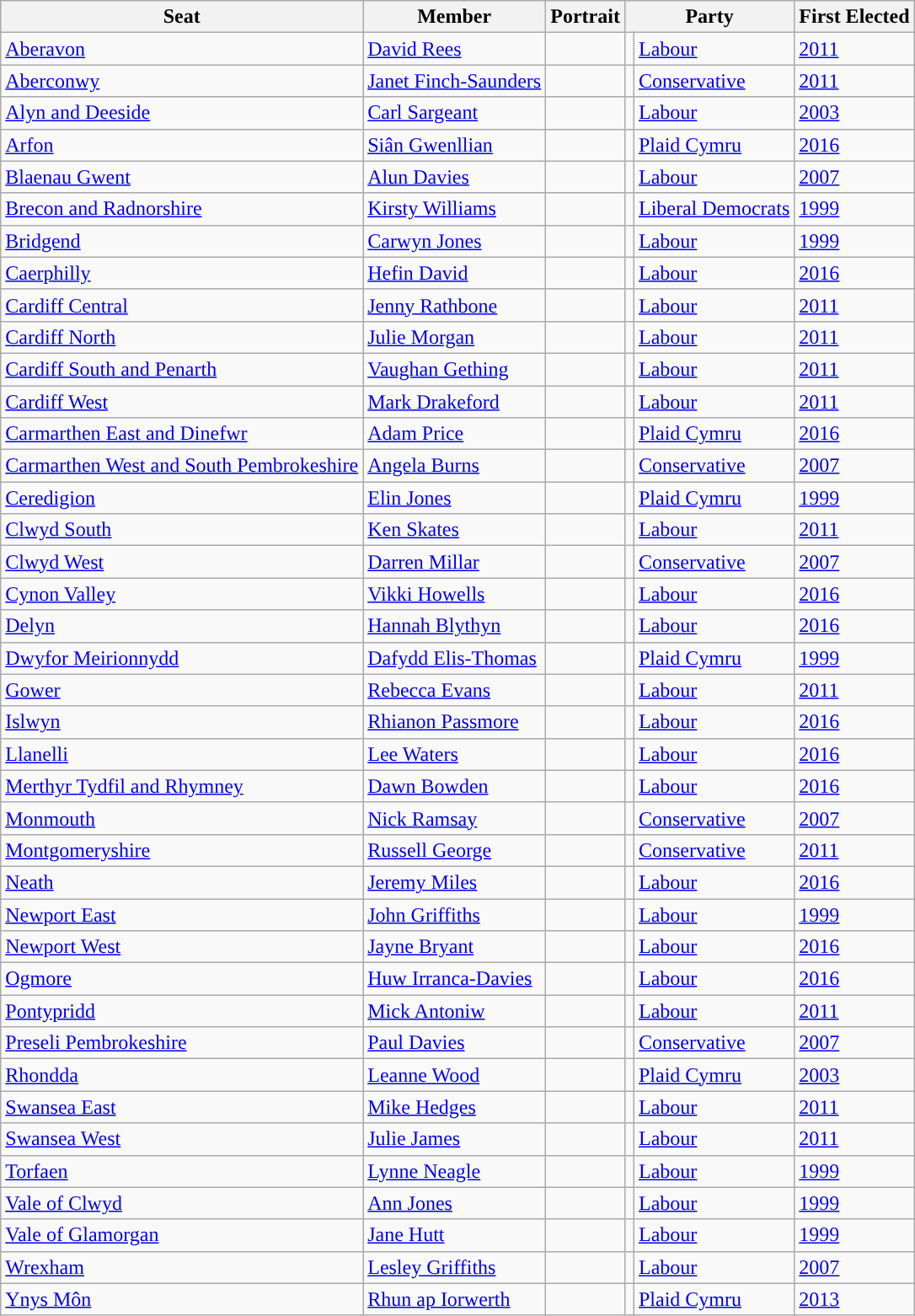<table class="wikitable sortable">
<tr>
<th colspan="1">Seat</th>
<th>Member</th>
<th>Portrait</th>
<th colspan="2">Party</th>
<th>First Elected</th>
</tr>
<tr>
<td><a href='#'>Aberavon</a></td>
<td><a href='#'>David Rees</a></td>
<td></td>
<td style="color:inherit;background:"></td>
<td><a href='#'>Labour</a></td>
<td><a href='#'>2011</a></td>
</tr>
<tr>
<td><a href='#'>Aberconwy</a></td>
<td><a href='#'>Janet Finch-Saunders</a></td>
<td></td>
<td style="color:inherit;background:"></td>
<td><a href='#'>Conservative</a></td>
<td><a href='#'>2011</a></td>
</tr>
<tr>
<td><a href='#'>Alyn and Deeside</a></td>
<td><a href='#'>Carl Sargeant</a></td>
<td></td>
<td style="color:inherit;background:"></td>
<td><a href='#'>Labour</a></td>
<td><a href='#'>2003</a></td>
</tr>
<tr>
<td><a href='#'>Arfon</a></td>
<td><a href='#'>Siân Gwenllian</a></td>
<td></td>
<td style="color:inherit;background:"></td>
<td><a href='#'>Plaid Cymru</a></td>
<td><a href='#'>2016</a></td>
</tr>
<tr>
<td><a href='#'>Blaenau Gwent</a></td>
<td><a href='#'>Alun Davies</a></td>
<td></td>
<td style="color:inherit;background:"></td>
<td><a href='#'>Labour</a></td>
<td><a href='#'>2007</a></td>
</tr>
<tr>
<td><a href='#'>Brecon and Radnorshire</a></td>
<td><a href='#'>Kirsty Williams</a></td>
<td></td>
<td style="color:inherit;background:"></td>
<td><a href='#'>Liberal Democrats</a></td>
<td><a href='#'>1999</a></td>
</tr>
<tr>
<td><a href='#'>Bridgend</a></td>
<td><a href='#'>Carwyn Jones</a></td>
<td></td>
<td style="color:inherit;background:"></td>
<td><a href='#'>Labour</a></td>
<td><a href='#'>1999</a></td>
</tr>
<tr>
<td><a href='#'>Caerphilly</a></td>
<td><a href='#'>Hefin David</a></td>
<td></td>
<td style="color:inherit;background:"></td>
<td><a href='#'>Labour</a></td>
<td><a href='#'>2016</a></td>
</tr>
<tr>
<td><a href='#'>Cardiff Central</a></td>
<td><a href='#'>Jenny Rathbone</a></td>
<td></td>
<td style="color:inherit;background:"></td>
<td><a href='#'>Labour</a></td>
<td><a href='#'>2011</a></td>
</tr>
<tr>
<td><a href='#'>Cardiff North</a></td>
<td><a href='#'>Julie Morgan</a></td>
<td></td>
<td style="color:inherit;background:"></td>
<td><a href='#'>Labour</a></td>
<td><a href='#'>2011</a></td>
</tr>
<tr>
<td><a href='#'>Cardiff South and Penarth</a></td>
<td><a href='#'>Vaughan Gething</a></td>
<td></td>
<td style="color:inherit;background:"></td>
<td><a href='#'>Labour</a></td>
<td><a href='#'>2011</a></td>
</tr>
<tr>
<td><a href='#'>Cardiff West</a></td>
<td><a href='#'>Mark Drakeford</a></td>
<td></td>
<td style="color:inherit;background:"></td>
<td><a href='#'>Labour</a></td>
<td><a href='#'>2011</a></td>
</tr>
<tr>
<td><a href='#'>Carmarthen East and Dinefwr</a></td>
<td><a href='#'>Adam Price</a></td>
<td></td>
<td style="color:inherit;background:"></td>
<td><a href='#'>Plaid Cymru</a></td>
<td><a href='#'>2016</a></td>
</tr>
<tr>
<td><a href='#'>Carmarthen West and South Pembrokeshire</a></td>
<td><a href='#'>Angela Burns</a></td>
<td></td>
<td style="color:inherit;background:"></td>
<td><a href='#'>Conservative</a></td>
<td><a href='#'>2007</a></td>
</tr>
<tr>
<td><a href='#'>Ceredigion</a></td>
<td><a href='#'>Elin Jones</a></td>
<td></td>
<td style="color:inherit;background:"></td>
<td><a href='#'>Plaid Cymru</a></td>
<td><a href='#'>1999</a></td>
</tr>
<tr>
<td><a href='#'>Clwyd South</a></td>
<td><a href='#'>Ken Skates</a></td>
<td></td>
<td style="color:inherit;background:"></td>
<td><a href='#'>Labour</a></td>
<td><a href='#'>2011</a></td>
</tr>
<tr>
<td><a href='#'>Clwyd West</a></td>
<td><a href='#'>Darren Millar</a></td>
<td></td>
<td style="color:inherit;background:"></td>
<td><a href='#'>Conservative</a></td>
<td><a href='#'>2007</a></td>
</tr>
<tr>
<td><a href='#'>Cynon Valley</a></td>
<td><a href='#'>Vikki Howells</a></td>
<td></td>
<td style="color:inherit;background:"></td>
<td><a href='#'>Labour</a></td>
<td><a href='#'>2016</a></td>
</tr>
<tr>
<td><a href='#'>Delyn</a></td>
<td><a href='#'>Hannah Blythyn</a></td>
<td></td>
<td style="color:inherit;background:"></td>
<td><a href='#'>Labour</a></td>
<td><a href='#'>2016</a></td>
</tr>
<tr>
<td><a href='#'>Dwyfor Meirionnydd</a></td>
<td><a href='#'>Dafydd Elis-Thomas</a></td>
<td></td>
<td style="color:inherit;background:"></td>
<td><a href='#'>Plaid Cymru</a></td>
<td><a href='#'>1999</a></td>
</tr>
<tr>
<td><a href='#'>Gower</a></td>
<td><a href='#'>Rebecca Evans</a></td>
<td></td>
<td style="color:inherit;background:"></td>
<td><a href='#'>Labour</a></td>
<td><a href='#'>2011</a></td>
</tr>
<tr>
<td><a href='#'>Islwyn</a></td>
<td><a href='#'>Rhianon Passmore</a></td>
<td></td>
<td style="color:inherit;background:"></td>
<td><a href='#'>Labour</a></td>
<td><a href='#'>2016</a></td>
</tr>
<tr>
<td><a href='#'>Llanelli</a></td>
<td><a href='#'>Lee Waters</a></td>
<td></td>
<td style="color:inherit;background:"></td>
<td><a href='#'>Labour</a></td>
<td><a href='#'>2016</a></td>
</tr>
<tr>
<td><a href='#'>Merthyr Tydfil and Rhymney</a></td>
<td><a href='#'>Dawn Bowden</a></td>
<td></td>
<td style="color:inherit;background:"></td>
<td><a href='#'>Labour</a></td>
<td><a href='#'>2016</a></td>
</tr>
<tr>
<td><a href='#'>Monmouth</a></td>
<td><a href='#'>Nick Ramsay</a></td>
<td></td>
<td style="color:inherit;background:"></td>
<td><a href='#'>Conservative</a></td>
<td><a href='#'>2007</a></td>
</tr>
<tr>
<td><a href='#'>Montgomeryshire</a></td>
<td><a href='#'>Russell George</a></td>
<td></td>
<td style="color:inherit;background:"></td>
<td><a href='#'>Conservative</a></td>
<td><a href='#'>2011</a></td>
</tr>
<tr>
<td><a href='#'>Neath</a></td>
<td><a href='#'>Jeremy Miles</a></td>
<td></td>
<td style="color:inherit;background:"></td>
<td><a href='#'>Labour</a></td>
<td><a href='#'>2016</a></td>
</tr>
<tr>
<td><a href='#'>Newport East</a></td>
<td><a href='#'>John Griffiths</a></td>
<td></td>
<td style="color:inherit;background:"></td>
<td><a href='#'>Labour</a></td>
<td><a href='#'>1999</a></td>
</tr>
<tr>
<td><a href='#'>Newport West</a></td>
<td><a href='#'>Jayne Bryant</a></td>
<td></td>
<td style="color:inherit;background:"></td>
<td><a href='#'>Labour</a></td>
<td><a href='#'>2016</a></td>
</tr>
<tr>
<td><a href='#'>Ogmore</a></td>
<td><a href='#'>Huw Irranca-Davies</a></td>
<td></td>
<td style="color:inherit;background:"></td>
<td><a href='#'>Labour</a></td>
<td><a href='#'>2016</a></td>
</tr>
<tr>
<td><a href='#'>Pontypridd</a></td>
<td><a href='#'>Mick Antoniw</a></td>
<td></td>
<td style="color:inherit;background:"></td>
<td><a href='#'>Labour</a></td>
<td><a href='#'>2011</a></td>
</tr>
<tr>
<td><a href='#'>Preseli Pembrokeshire</a></td>
<td><a href='#'>Paul Davies</a></td>
<td></td>
<td style="color:inherit;background:"></td>
<td><a href='#'>Conservative</a></td>
<td><a href='#'>2007</a></td>
</tr>
<tr>
<td><a href='#'>Rhondda</a></td>
<td><a href='#'>Leanne Wood</a></td>
<td></td>
<td style="color:inherit;background:"></td>
<td><a href='#'>Plaid Cymru</a></td>
<td><a href='#'>2003</a></td>
</tr>
<tr>
<td><a href='#'>Swansea East</a></td>
<td><a href='#'>Mike Hedges</a></td>
<td></td>
<td style="color:inherit;background:"></td>
<td><a href='#'>Labour</a></td>
<td><a href='#'>2011</a></td>
</tr>
<tr>
<td><a href='#'>Swansea West</a></td>
<td><a href='#'>Julie James</a></td>
<td></td>
<td style="color:inherit;background:"></td>
<td><a href='#'>Labour</a></td>
<td><a href='#'>2011</a></td>
</tr>
<tr>
<td><a href='#'>Torfaen</a></td>
<td><a href='#'>Lynne Neagle</a></td>
<td></td>
<td style="color:inherit;background:"></td>
<td><a href='#'>Labour</a></td>
<td><a href='#'>1999</a></td>
</tr>
<tr>
<td><a href='#'>Vale of Clwyd</a></td>
<td><a href='#'>Ann Jones</a></td>
<td></td>
<td style="color:inherit;background:"></td>
<td><a href='#'>Labour</a></td>
<td><a href='#'>1999</a></td>
</tr>
<tr>
<td><a href='#'>Vale of Glamorgan</a></td>
<td><a href='#'>Jane Hutt</a></td>
<td></td>
<td style="color:inherit;background:"></td>
<td><a href='#'>Labour</a></td>
<td><a href='#'>1999</a></td>
</tr>
<tr>
<td><a href='#'>Wrexham</a></td>
<td><a href='#'>Lesley Griffiths</a></td>
<td></td>
<td style="color:inherit;background:"></td>
<td><a href='#'>Labour</a></td>
<td><a href='#'>2007</a></td>
</tr>
<tr>
<td><a href='#'>Ynys Môn</a></td>
<td><a href='#'>Rhun ap Iorwerth</a></td>
<td></td>
<td style="color:inherit;background:"></td>
<td><a href='#'>Plaid Cymru</a></td>
<td><a href='#'>2013</a></td>
</tr>
</table>
